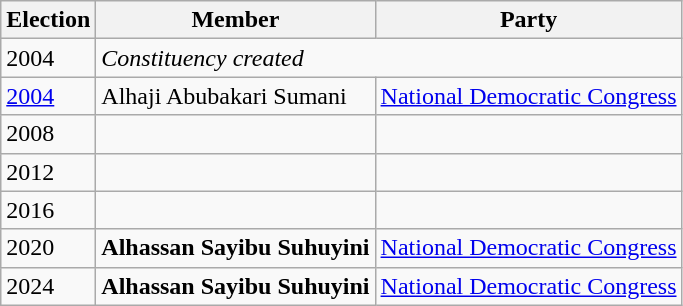<table class="wikitable">
<tr>
<th>Election</th>
<th>Member</th>
<th>Party</th>
</tr>
<tr>
<td>2004</td>
<td colspan=2><em>Constituency created</em></td>
</tr>
<tr>
<td><a href='#'>2004</a></td>
<td>Alhaji Abubakari Sumani</td>
<td><a href='#'>National Democratic Congress</a></td>
</tr>
<tr>
<td>2008</td>
<td></td>
<td></td>
</tr>
<tr>
<td>2012</td>
<td></td>
<td></td>
</tr>
<tr>
<td>2016</td>
<td></td>
<td></td>
</tr>
<tr>
<td>2020</td>
<td><strong>Alhassan Sayibu Suhuyini</strong></td>
<td><a href='#'>National Democratic Congress</a></td>
</tr>
<tr>
<td>2024</td>
<td><strong>Alhassan Sayibu Suhuyini</strong></td>
<td><a href='#'>National Democratic Congress</a></td>
</tr>
</table>
